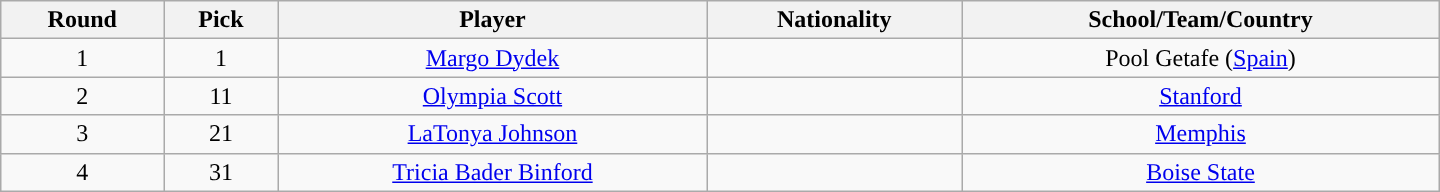<table class="wikitable" style="text-align:center; width:60em">
<tr>
<th>Round</th>
<th>Pick</th>
<th>Player</th>
<th>Nationality</th>
<th>School/Team/Country</th>
</tr>
<tr>
<td>1</td>
<td>1</td>
<td><a href='#'>Margo Dydek</a></td>
<td></td>
<td>Pool Getafe (<a href='#'>Spain</a>)</td>
</tr>
<tr>
<td>2</td>
<td>11</td>
<td><a href='#'>Olympia Scott</a></td>
<td></td>
<td><a href='#'>Stanford</a></td>
</tr>
<tr>
<td>3</td>
<td>21</td>
<td><a href='#'>LaTonya Johnson</a></td>
<td></td>
<td><a href='#'>Memphis</a></td>
</tr>
<tr>
<td>4</td>
<td>31</td>
<td><a href='#'>Tricia Bader Binford</a></td>
<td></td>
<td><a href='#'>Boise State</a></td>
</tr>
</table>
